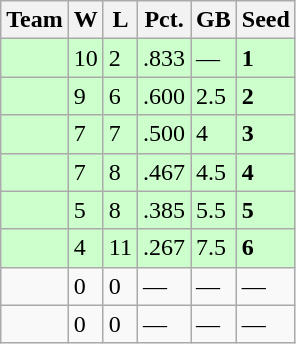<table class=wikitable>
<tr>
<th>Team</th>
<th>W</th>
<th>L</th>
<th>Pct.</th>
<th>GB</th>
<th>Seed</th>
</tr>
<tr bgcolor=ccffcc>
<td></td>
<td>10</td>
<td>2</td>
<td>.833</td>
<td>—</td>
<td><strong>1</strong></td>
</tr>
<tr bgcolor=ccffcc>
<td></td>
<td>9</td>
<td>6</td>
<td>.600</td>
<td>2.5</td>
<td><strong>2</strong></td>
</tr>
<tr bgcolor=ccffcc>
<td></td>
<td>7</td>
<td>7</td>
<td>.500</td>
<td>4</td>
<td><strong>3</strong></td>
</tr>
<tr bgcolor=ccffcc>
<td></td>
<td>7</td>
<td>8</td>
<td>.467</td>
<td>4.5</td>
<td><strong>4</strong></td>
</tr>
<tr bgcolor=ccffcc>
<td></td>
<td>5</td>
<td>8</td>
<td>.385</td>
<td>5.5</td>
<td><strong>5</strong></td>
</tr>
<tr bgcolor=ccffcc>
<td></td>
<td>4</td>
<td>11</td>
<td>.267</td>
<td>7.5</td>
<td><strong>6</strong></td>
</tr>
<tr>
<td></td>
<td>0</td>
<td>0</td>
<td>—</td>
<td>—</td>
<td>—</td>
</tr>
<tr>
<td></td>
<td>0</td>
<td>0</td>
<td>—</td>
<td>—</td>
<td>—</td>
</tr>
</table>
